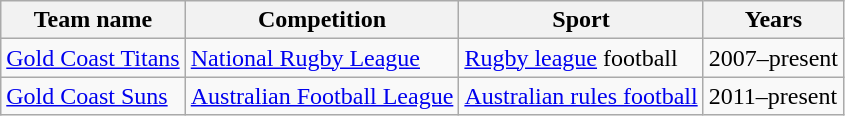<table class="wikitable">
<tr>
<th>Team name</th>
<th>Competition</th>
<th>Sport</th>
<th>Years</th>
</tr>
<tr>
<td><a href='#'>Gold Coast Titans</a></td>
<td><a href='#'>National Rugby League</a></td>
<td><a href='#'>Rugby league</a> football</td>
<td>2007–present</td>
</tr>
<tr>
<td><a href='#'>Gold Coast Suns</a></td>
<td><a href='#'>Australian Football League</a></td>
<td><a href='#'>Australian rules football</a></td>
<td>2011–present</td>
</tr>
</table>
